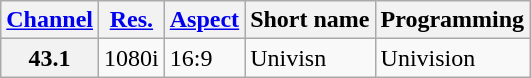<table class="wikitable">
<tr>
<th scope = "col"><a href='#'>Channel</a></th>
<th scope = "col"><a href='#'>Res.</a></th>
<th scope = "col"><a href='#'>Aspect</a></th>
<th scope = "col">Short name</th>
<th scope = "col">Programming</th>
</tr>
<tr>
<th scope = "row">43.1</th>
<td>1080i</td>
<td rowspan=1>16:9</td>
<td>Univisn</td>
<td>Univision</td>
</tr>
</table>
